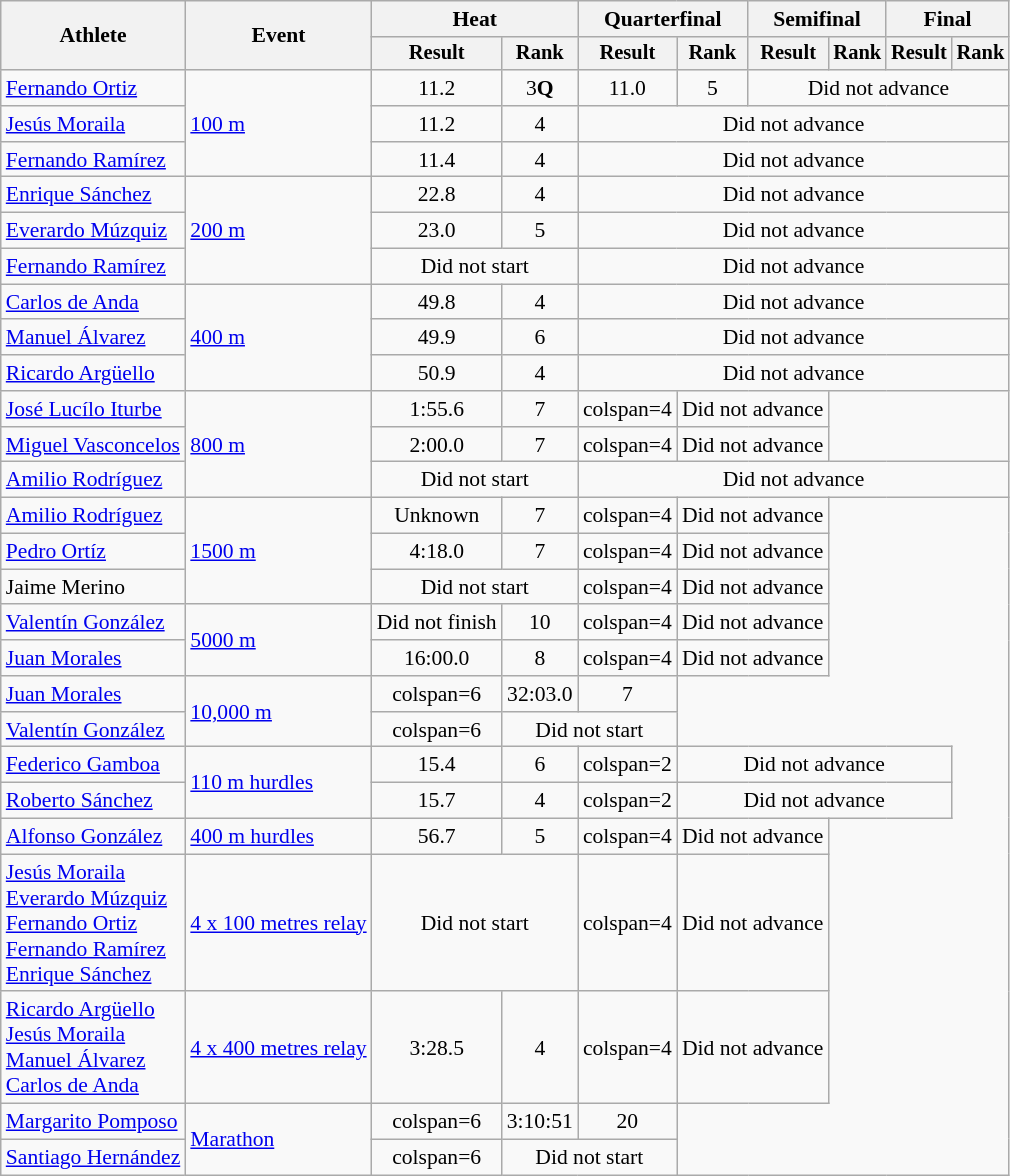<table class="wikitable" style="font-size:90%">
<tr>
<th rowspan="2">Athlete</th>
<th rowspan="2">Event</th>
<th colspan="2">Heat</th>
<th colspan="2">Quarterfinal</th>
<th colspan="2">Semifinal</th>
<th colspan="2">Final</th>
</tr>
<tr style="font-size:95%">
<th>Result</th>
<th>Rank</th>
<th>Result</th>
<th>Rank</th>
<th>Result</th>
<th>Rank</th>
<th>Result</th>
<th>Rank</th>
</tr>
<tr align=center>
<td align=left><a href='#'>Fernando Ortiz</a></td>
<td align=left rowspan=3><a href='#'>100 m</a></td>
<td>11.2</td>
<td>3<strong>Q</strong></td>
<td>11.0</td>
<td>5</td>
<td colspan=4>Did not advance</td>
</tr>
<tr align=center>
<td align=left><a href='#'>Jesús Moraila</a></td>
<td>11.2</td>
<td>4</td>
<td colspan=6>Did not advance</td>
</tr>
<tr align=center>
<td align=left><a href='#'>Fernando Ramírez</a></td>
<td>11.4</td>
<td>4</td>
<td colspan=6>Did not advance</td>
</tr>
<tr align=center>
<td align=left><a href='#'>Enrique Sánchez</a></td>
<td align=left rowspan=3><a href='#'>200 m</a></td>
<td>22.8</td>
<td>4</td>
<td colspan=6>Did not advance</td>
</tr>
<tr align=center>
<td align=left><a href='#'>Everardo Múzquiz</a></td>
<td>23.0</td>
<td>5</td>
<td colspan=6>Did not advance</td>
</tr>
<tr align=center>
<td align=left><a href='#'>Fernando Ramírez</a></td>
<td colspan=2>Did not start</td>
<td colspan=6>Did not advance</td>
</tr>
<tr align=center>
<td align=left><a href='#'>Carlos de Anda</a></td>
<td align=left rowspan=3><a href='#'>400 m</a></td>
<td>49.8</td>
<td>4</td>
<td colspan=6>Did not advance</td>
</tr>
<tr align=center>
<td align=left><a href='#'>Manuel Álvarez</a></td>
<td>49.9</td>
<td>6</td>
<td colspan=6>Did not advance</td>
</tr>
<tr align=center>
<td align=left><a href='#'>Ricardo Argüello</a></td>
<td>50.9</td>
<td>4</td>
<td colspan=6>Did not advance</td>
</tr>
<tr align=center>
<td align=left><a href='#'>José Lucílo Iturbe</a></td>
<td align=left rowspan=3><a href='#'>800 m</a></td>
<td>1:55.6</td>
<td>7</td>
<td>colspan=4 </td>
<td colspan=2>Did not advance</td>
</tr>
<tr align=center>
<td align=left><a href='#'>Miguel Vasconcelos</a></td>
<td>2:00.0</td>
<td>7</td>
<td>colspan=4 </td>
<td colspan=2>Did not advance</td>
</tr>
<tr align=center>
<td align=left><a href='#'>Amilio Rodríguez</a></td>
<td colspan=2>Did not start</td>
<td colspan=6>Did not advance</td>
</tr>
<tr align=center>
<td align=left><a href='#'>Amilio Rodríguez</a></td>
<td align=left rowspan=3><a href='#'>1500 m</a></td>
<td>Unknown</td>
<td>7</td>
<td>colspan=4 </td>
<td colspan=2>Did not advance</td>
</tr>
<tr align=center>
<td align=left><a href='#'>Pedro Ortíz</a></td>
<td>4:18.0</td>
<td>7</td>
<td>colspan=4 </td>
<td colspan=2>Did not advance</td>
</tr>
<tr align=center>
<td align=left>Jaime Merino</td>
<td colspan=2>Did not start</td>
<td>colspan=4 </td>
<td colspan=2>Did not advance</td>
</tr>
<tr align=center>
<td align=left><a href='#'>Valentín González</a></td>
<td align=left rowspan=2><a href='#'>5000 m</a></td>
<td>Did not finish</td>
<td>10</td>
<td>colspan=4 </td>
<td colspan=2>Did not advance</td>
</tr>
<tr align=center>
<td align=left><a href='#'>Juan Morales</a></td>
<td>16:00.0</td>
<td>8</td>
<td>colspan=4 </td>
<td colspan=2>Did not advance</td>
</tr>
<tr align=center>
<td align=left><a href='#'>Juan Morales</a></td>
<td align=left rowspan=2><a href='#'>10,000 m</a></td>
<td>colspan=6 </td>
<td>32:03.0</td>
<td>7</td>
</tr>
<tr align=center>
<td align=left><a href='#'>Valentín González</a></td>
<td>colspan=6 </td>
<td colspan=2>Did not start</td>
</tr>
<tr align=center>
<td align=left><a href='#'>Federico Gamboa</a></td>
<td align=left rowspan=2><a href='#'>110 m hurdles</a></td>
<td>15.4</td>
<td>6</td>
<td>colspan=2 </td>
<td colspan=4>Did not advance</td>
</tr>
<tr align=center>
<td align=left><a href='#'>Roberto Sánchez</a></td>
<td>15.7</td>
<td>4</td>
<td>colspan=2 </td>
<td colspan=4>Did not advance</td>
</tr>
<tr align=center>
<td align=left><a href='#'>Alfonso González</a></td>
<td align=left><a href='#'>400 m hurdles</a></td>
<td>56.7</td>
<td>5</td>
<td>colspan=4 </td>
<td colspan=2>Did not advance</td>
</tr>
<tr align=center>
<td align=left><a href='#'>Jesús Moraila</a><br><a href='#'>Everardo Múzquiz</a><br><a href='#'>Fernando Ortiz</a><br><a href='#'>Fernando Ramírez</a><br><a href='#'>Enrique Sánchez</a></td>
<td align=left><a href='#'>4 x 100 metres relay</a></td>
<td colspan=2>Did not start</td>
<td>colspan=4 </td>
<td colspan=2>Did not advance</td>
</tr>
<tr align=center>
<td align=left><a href='#'>Ricardo Argüello</a><br><a href='#'>Jesús Moraila</a><br><a href='#'>Manuel Álvarez</a><br><a href='#'>Carlos de Anda</a></td>
<td align=left><a href='#'>4 x 400 metres relay</a></td>
<td>3:28.5</td>
<td>4</td>
<td>colspan=4 </td>
<td colspan=2>Did not advance</td>
</tr>
<tr align=center>
<td align=left><a href='#'>Margarito Pomposo</a></td>
<td align=left rowspan=2><a href='#'>Marathon</a></td>
<td>colspan=6 </td>
<td>3:10:51</td>
<td>20</td>
</tr>
<tr align=center>
<td align=left><a href='#'>Santiago Hernández</a></td>
<td>colspan=6 </td>
<td colspan=2>Did not start</td>
</tr>
</table>
